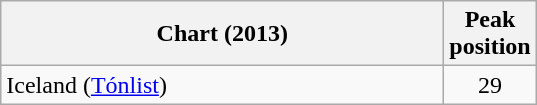<table class="wikitable sortable">
<tr>
<th style="width:18em;">Chart (2013)</th>
<th>Peak<br>position</th>
</tr>
<tr>
<td>Iceland (<a href='#'>Tónlist</a>)</td>
<td align="center">29</td>
</tr>
</table>
